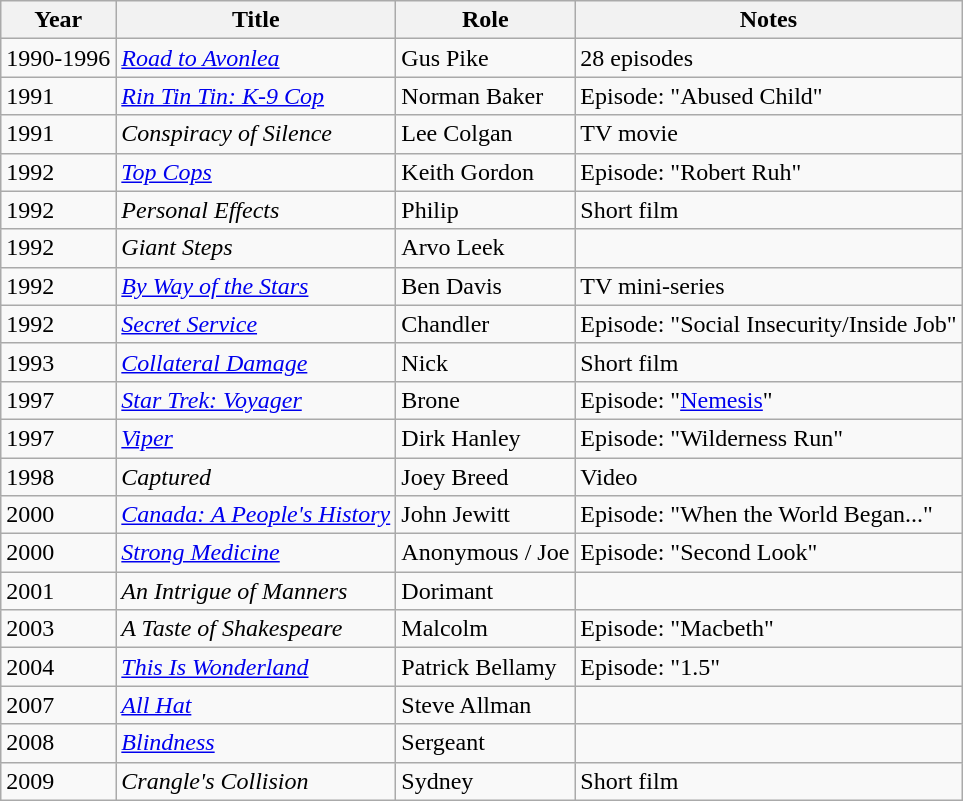<table class="wikitable sortable">
<tr>
<th>Year</th>
<th>Title</th>
<th>Role</th>
<th class="unsortable">Notes</th>
</tr>
<tr>
<td>1990-1996</td>
<td><em><a href='#'>Road to Avonlea</a></em></td>
<td>Gus Pike</td>
<td>28 episodes</td>
</tr>
<tr>
<td>1991</td>
<td><em><a href='#'>Rin Tin Tin: K-9 Cop</a></em></td>
<td>Norman Baker</td>
<td>Episode: "Abused Child"</td>
</tr>
<tr>
<td>1991</td>
<td><em>Conspiracy of Silence</em></td>
<td>Lee Colgan</td>
<td>TV movie</td>
</tr>
<tr>
<td>1992</td>
<td><em><a href='#'>Top Cops</a></em></td>
<td>Keith Gordon</td>
<td>Episode: "Robert Ruh"</td>
</tr>
<tr>
<td>1992</td>
<td><em>Personal Effects</em></td>
<td>Philip</td>
<td>Short film</td>
</tr>
<tr>
<td>1992</td>
<td><em>Giant Steps</em></td>
<td>Arvo Leek</td>
<td></td>
</tr>
<tr>
<td>1992</td>
<td><em><a href='#'>By Way of the Stars</a></em></td>
<td>Ben Davis</td>
<td>TV mini-series</td>
</tr>
<tr>
<td>1992</td>
<td><em><a href='#'>Secret Service</a></em></td>
<td>Chandler</td>
<td>Episode: "Social Insecurity/Inside Job"</td>
</tr>
<tr>
<td>1993</td>
<td><em><a href='#'>Collateral Damage</a></em></td>
<td>Nick</td>
<td>Short film</td>
</tr>
<tr>
<td>1997</td>
<td><em><a href='#'>Star Trek: Voyager</a></em></td>
<td>Brone</td>
<td>Episode: "<a href='#'>Nemesis</a>"</td>
</tr>
<tr>
<td>1997</td>
<td><em><a href='#'>Viper</a></em></td>
<td>Dirk Hanley</td>
<td>Episode: "Wilderness Run"</td>
</tr>
<tr>
<td>1998</td>
<td><em>Captured</em></td>
<td>Joey Breed</td>
<td>Video</td>
</tr>
<tr>
<td>2000</td>
<td><em><a href='#'>Canada: A People's History</a></em></td>
<td>John Jewitt</td>
<td>Episode: "When the World Began..."</td>
</tr>
<tr>
<td>2000</td>
<td><em><a href='#'>Strong Medicine</a></em></td>
<td>Anonymous / Joe</td>
<td>Episode: "Second Look"</td>
</tr>
<tr>
<td>2001</td>
<td><em>An Intrigue of Manners</em></td>
<td>Dorimant</td>
<td></td>
</tr>
<tr>
<td>2003</td>
<td data-sort-value="Taste of Shakespeare, A"><em>A Taste of Shakespeare</em></td>
<td>Malcolm</td>
<td>Episode: "Macbeth"</td>
</tr>
<tr>
<td>2004</td>
<td><em><a href='#'>This Is Wonderland</a></em></td>
<td>Patrick Bellamy</td>
<td>Episode: "1.5"</td>
</tr>
<tr>
<td>2007</td>
<td><em><a href='#'>All Hat</a></em></td>
<td>Steve Allman</td>
<td></td>
</tr>
<tr>
<td>2008</td>
<td><em><a href='#'>Blindness</a></em></td>
<td>Sergeant</td>
<td></td>
</tr>
<tr>
<td>2009</td>
<td><em>Crangle's Collision</em></td>
<td>Sydney</td>
<td>Short film</td>
</tr>
</table>
